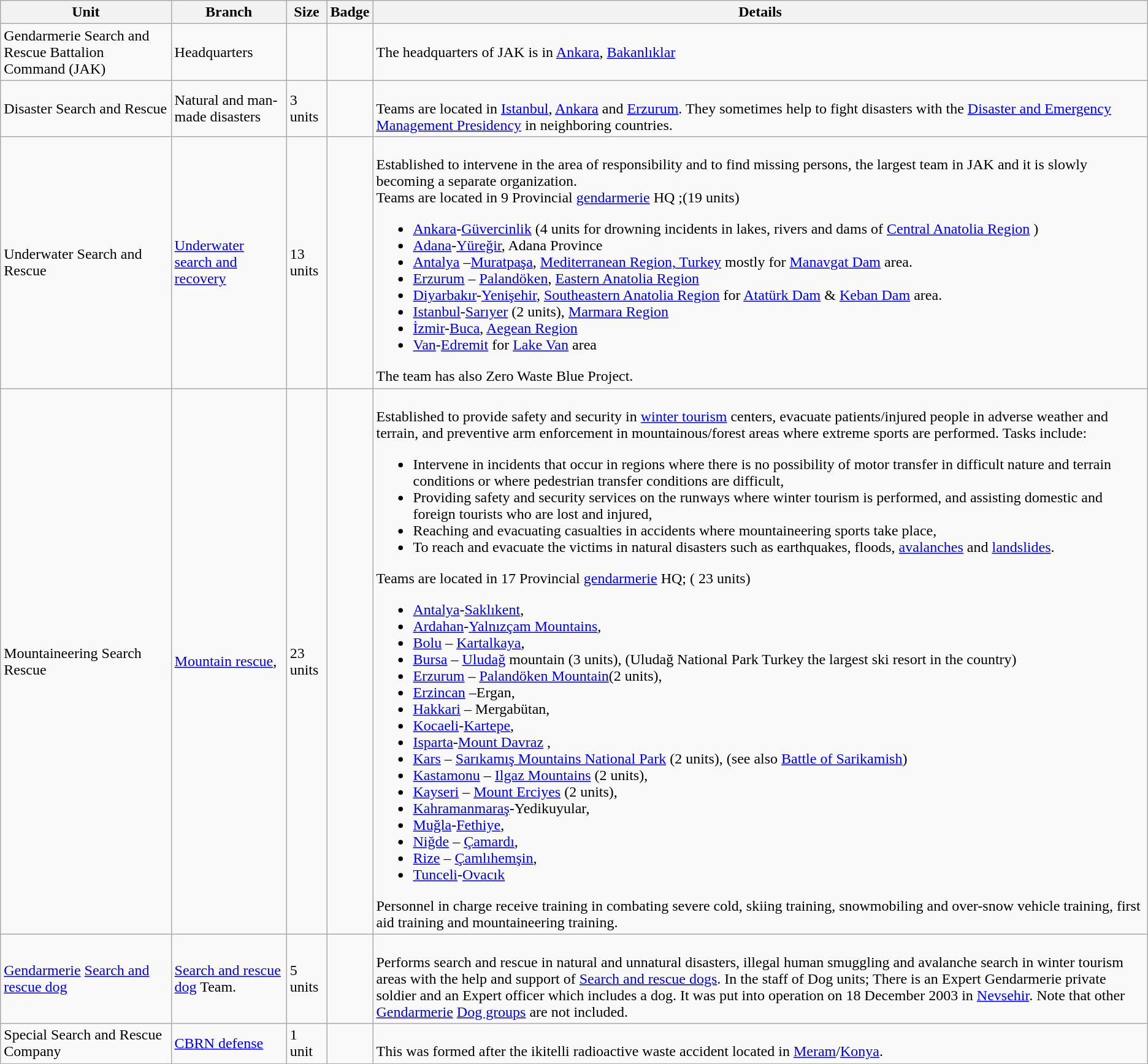<table class="wikitable">
<tr>
<th>Unit</th>
<th>Branch</th>
<th>Size</th>
<th>Badge</th>
<th>Details</th>
</tr>
<tr>
<td>Gendarmerie Search and Rescue Battalion Command (JAK)</td>
<td>Headquarters</td>
<td></td>
<td></td>
<td>The headquarters of JAK is in <a href='#'>Ankara</a>, <a href='#'>Bakanlıklar</a></td>
</tr>
<tr>
<td>Disaster Search and Rescue</td>
<td>Natural and man-made disasters</td>
<td>3 units</td>
<td></td>
<td><br>Teams are located in <a href='#'>Istanbul</a>, <a href='#'>Ankara</a> and <a href='#'>Erzurum</a>. They sometimes help to fight disasters with the <a href='#'>Disaster and Emergency Management Presidency</a> in neighboring countries.</td>
</tr>
<tr>
<td>Underwater Search and Rescue</td>
<td><a href='#'>Underwater search and recovery</a></td>
<td>13 units</td>
<td></td>
<td><br>Established to intervene in the area of responsibility and to find missing persons, the largest team in JAK and it is slowly becoming a separate organization.<br>Teams are located in 9 Provincial <a href='#'>gendarmerie</a> HQ ;(19 units)<ul><li><a href='#'>Ankara</a>-<a href='#'>Güvercinlik</a> (4 units for drowning incidents in lakes, rivers and dams of <a href='#'>Central Anatolia Region</a> )</li><li><a href='#'>Adana</a>-<a href='#'>Yüreğir</a>, Adana Province</li><li><a href='#'>Antalya</a> –<a href='#'>Muratpaşa</a>, <a href='#'>Mediterranean Region, Turkey</a> mostly for <a href='#'>Manavgat Dam</a> area.</li><li><a href='#'>Erzurum</a> – <a href='#'>Palandöken</a>, <a href='#'>Eastern Anatolia Region</a></li><li><a href='#'>Diyarbakır</a>-<a href='#'>Yenişehir</a>, <a href='#'>Southeastern Anatolia Region</a> for <a href='#'>Atatürk Dam</a> & <a href='#'>Keban Dam</a> area.</li><li><a href='#'>Istanbul</a>-<a href='#'>Sarıyer</a> (2 units), <a href='#'>Marmara Region</a></li><li><a href='#'>İzmir</a>-<a href='#'>Buca</a>, <a href='#'>Aegean Region</a></li><li><a href='#'>Van</a>-<a href='#'>Edremit</a> for <a href='#'>Lake Van</a> area</li></ul>The team has also Zero Waste Blue Project.
<br></td>
</tr>
<tr>
<td>Mountaineering Search Rescue</td>
<td><a href='#'>Mountain rescue</a>,</td>
<td>23 units</td>
<td></td>
<td><br>Established to provide safety and security in <a href='#'>winter tourism</a> centers, evacuate patients/injured people in adverse weather and terrain, and preventive arm enforcement in mountainous/forest areas where extreme sports are performed. Tasks include:<ul><li>Intervene in incidents that occur in regions where there is no possibility of motor transfer in difficult nature and terrain conditions or where pedestrian transfer conditions are difficult,</li><li>Providing safety and security services on the runways where winter tourism is performed, and assisting domestic and foreign tourists who are lost and injured,</li><li>Reaching and evacuating casualties in accidents where mountaineering sports take place,</li><li>To reach and evacuate the victims in natural disasters such as earthquakes, floods, <a href='#'>avalanches</a> and <a href='#'>landslides</a>.</li></ul>Teams are located in 17 Provincial <a href='#'>gendarmerie</a> HQ; ( 23 units)<ul><li><a href='#'>Antalya</a>-<a href='#'>Saklıkent</a>,</li><li><a href='#'>Ardahan</a>-<a href='#'>Yalnızçam Mountains</a>,</li><li><a href='#'>Bolu</a> – <a href='#'>Kartalkaya</a>,</li><li><a href='#'>Bursa</a> – <a href='#'>Uludağ</a> mountain (3 units), (Uludağ National Park Turkey the largest ski resort in the country)</li><li><a href='#'>Erzurum</a> – <a href='#'>Palandöken Mountain</a>(2 units),</li><li><a href='#'>Erzincan</a> –Ergan,</li><li><a href='#'>Hakkari</a> – Mergabütan,</li><li><a href='#'>Kocaeli</a>-<a href='#'>Kartepe</a>,</li><li><a href='#'>Isparta</a>-<a href='#'>Mount Davraz</a> ,</li><li><a href='#'>Kars</a> – <a href='#'>Sarıkamış Mountains National Park</a> (2 units), (see also <a href='#'>Battle of Sarikamish</a>)</li><li><a href='#'>Kastamonu</a> – <a href='#'>Ilgaz Mountains</a> (2 units),</li><li><a href='#'>Kayseri</a> – <a href='#'>Mount Erciyes</a> (2 units),</li><li><a href='#'>Kahramanmaraş</a>-Yedikuyular,</li><li><a href='#'>Muğla</a>-<a href='#'>Fethiye</a>,</li><li><a href='#'>Niğde</a> – <a href='#'>Çamardı</a>,</li><li><a href='#'>Rize</a> – <a href='#'>Çamlıhemşin</a>,</li><li><a href='#'>Tunceli</a>-<a href='#'>Ovacık</a></li></ul>Personnel in charge receive training in combating severe cold, skiing training, snowmobiling and over-snow vehicle training, first aid training and mountaineering training.
<br></td>
</tr>
<tr>
<td><a href='#'>Gendarmerie</a> <a href='#'>Search and rescue dog</a></td>
<td><a href='#'>Search and rescue dog</a> Team.</td>
<td>5 units</td>
<td></td>
<td><br>Performs search and rescue in natural and unnatural disasters, illegal human smuggling and avalanche search in winter tourism areas with the help and support of <a href='#'>Search and rescue dogs</a>.  In the staff of Dog units; There is an Expert Gendarmerie private soldier and an Expert officer which includes a dog.  It was put into operation on 18 December 2003 in <a href='#'>Nevsehir</a>.
Note that other <a href='#'>Gendarmerie</a> <a href='#'>Dog groups</a> are not included.</td>
</tr>
<tr>
<td>Special Search and Rescue Company</td>
<td><a href='#'>CBRN defense</a></td>
<td>1 unit</td>
<td></td>
<td><br>This was formed after the ikitelli radioactive waste accident located in <a href='#'>Meram</a>/<a href='#'>Konya</a>.</td>
</tr>
</table>
